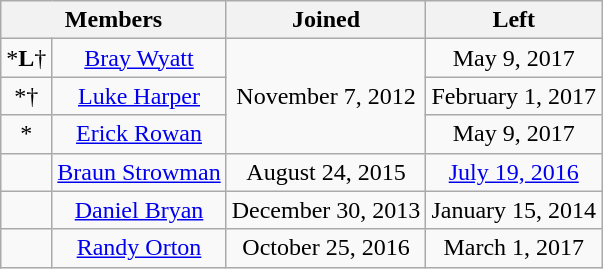<table class="wikitable sortable" style="text-align:center;">
<tr>
<th colspan="2">Members</th>
<th>Joined</th>
<th>Left</th>
</tr>
<tr>
<td>*<strong>L</strong>†</td>
<td><a href='#'>Bray Wyatt</a></td>
<td rowspan="3">November 7, 2012</td>
<td>May 9, 2017</td>
</tr>
<tr>
<td>*†</td>
<td><a href='#'>Luke Harper</a></td>
<td>February 1, 2017</td>
</tr>
<tr>
<td>*</td>
<td><a href='#'>Erick Rowan</a></td>
<td>May 9, 2017</td>
</tr>
<tr>
<td></td>
<td><a href='#'>Braun Strowman</a></td>
<td>August 24, 2015</td>
<td><a href='#'>July 19, 2016</a></td>
</tr>
<tr>
<td></td>
<td><a href='#'>Daniel Bryan</a></td>
<td>December 30, 2013</td>
<td>January 15, 2014</td>
</tr>
<tr>
<td></td>
<td><a href='#'>Randy Orton</a></td>
<td>October 25, 2016</td>
<td>March 1, 2017</td>
</tr>
</table>
